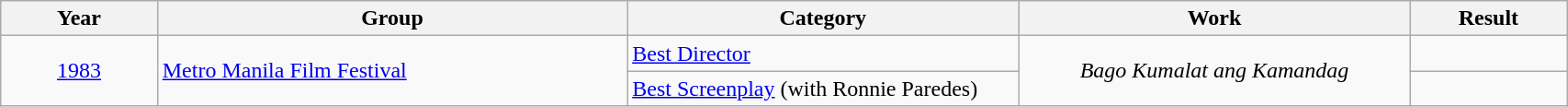<table | width="90%" class="wikitable sortable">
<tr>
<th width="10%">Year</th>
<th width="30%">Group</th>
<th width="25%">Category</th>
<th width="25%">Work</th>
<th width="10%">Result</th>
</tr>
<tr>
<td rowspan="2" align="center"><a href='#'>1983</a></td>
<td rowspan="2" align="left"><a href='#'>Metro Manila Film Festival</a></td>
<td align="left"><a href='#'>Best Director</a></td>
<td align="center" rowspan=2><em>Bago Kumalat ang Kamandag</em></td>
<td></td>
</tr>
<tr>
<td><a href='#'>Best Screenplay</a> (with Ronnie Paredes)</td>
<td></td>
</tr>
</table>
